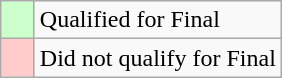<table class="wikitable">
<tr>
<td width=15px bgcolor="#cfc"></td>
<td>Qualified for Final</td>
</tr>
<tr>
<td width=15px bgcolor=#fcc></td>
<td>Did not qualify for Final</td>
</tr>
</table>
